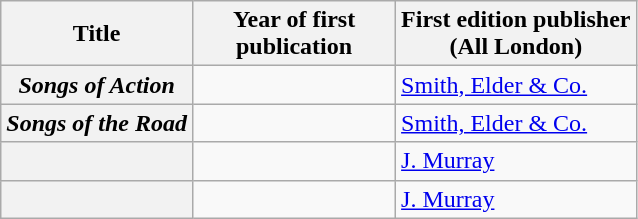<table class="wikitable plainrowheaders sortable" style="margin-right: 0;">
<tr>
<th scope="col">Title</th>
<th scope="col" style="width: 8em;">Year of first publication</th>
<th scope="col">First edition publisher<br>(All London)</th>
</tr>
<tr>
<th scope="row"><em>Songs of Action</em></th>
<td></td>
<td><a href='#'>Smith, Elder & Co.</a></td>
</tr>
<tr>
<th scope="row"><em>Songs of the Road</em></th>
<td></td>
<td><a href='#'>Smith, Elder & Co.</a></td>
</tr>
<tr>
<th scope="row"></th>
<td></td>
<td><a href='#'>J. Murray</a></td>
</tr>
<tr>
<th scope="row"></th>
<td></td>
<td><a href='#'>J. Murray</a></td>
</tr>
</table>
